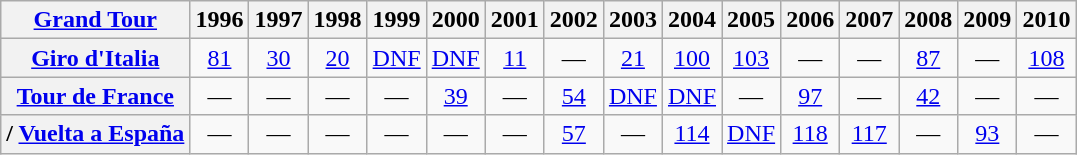<table class="wikitable plainrowheaders">
<tr>
<th scope="col"><a href='#'>Grand Tour</a></th>
<th scope="col">1996</th>
<th scope="col">1997</th>
<th scope="col">1998</th>
<th scope="col">1999</th>
<th scope="col">2000</th>
<th scope="col">2001</th>
<th scope="col">2002</th>
<th scope="col">2003</th>
<th scope="col">2004</th>
<th scope="col">2005</th>
<th scope="col">2006</th>
<th scope="col">2007</th>
<th scope="col">2008</th>
<th scope="col">2009</th>
<th scope="col">2010</th>
</tr>
<tr style="text-align:center;">
<th scope="row"> <a href='#'>Giro d'Italia</a></th>
<td><a href='#'>81</a></td>
<td><a href='#'>30</a></td>
<td><a href='#'>20</a></td>
<td><a href='#'>DNF</a></td>
<td><a href='#'>DNF</a></td>
<td><a href='#'>11</a></td>
<td>—</td>
<td><a href='#'>21</a></td>
<td><a href='#'>100</a></td>
<td><a href='#'>103</a></td>
<td>—</td>
<td>—</td>
<td><a href='#'>87</a></td>
<td>—</td>
<td><a href='#'>108</a></td>
</tr>
<tr style="text-align:center;">
<th scope="row"> <a href='#'>Tour de France</a></th>
<td>—</td>
<td>—</td>
<td>—</td>
<td>—</td>
<td><a href='#'>39</a></td>
<td>—</td>
<td><a href='#'>54</a></td>
<td><a href='#'>DNF</a></td>
<td><a href='#'>DNF</a></td>
<td>—</td>
<td><a href='#'>97</a></td>
<td>—</td>
<td><a href='#'>42</a></td>
<td>—</td>
<td>—</td>
</tr>
<tr style="text-align:center;">
<th scope="row">/ <a href='#'>Vuelta a España</a></th>
<td>—</td>
<td>—</td>
<td>—</td>
<td>—</td>
<td>—</td>
<td>—</td>
<td><a href='#'>57</a></td>
<td>—</td>
<td><a href='#'>114</a></td>
<td><a href='#'>DNF</a></td>
<td><a href='#'>118</a></td>
<td><a href='#'>117</a></td>
<td>—</td>
<td><a href='#'>93</a></td>
<td>—</td>
</tr>
</table>
